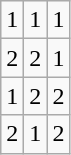<table class="wikitable">
<tr>
<td>1</td>
<td>1</td>
<td>1</td>
</tr>
<tr>
<td>2</td>
<td>2</td>
<td>1</td>
</tr>
<tr>
<td>1</td>
<td>2</td>
<td>2</td>
</tr>
<tr>
<td>2</td>
<td>1</td>
<td>2</td>
</tr>
</table>
